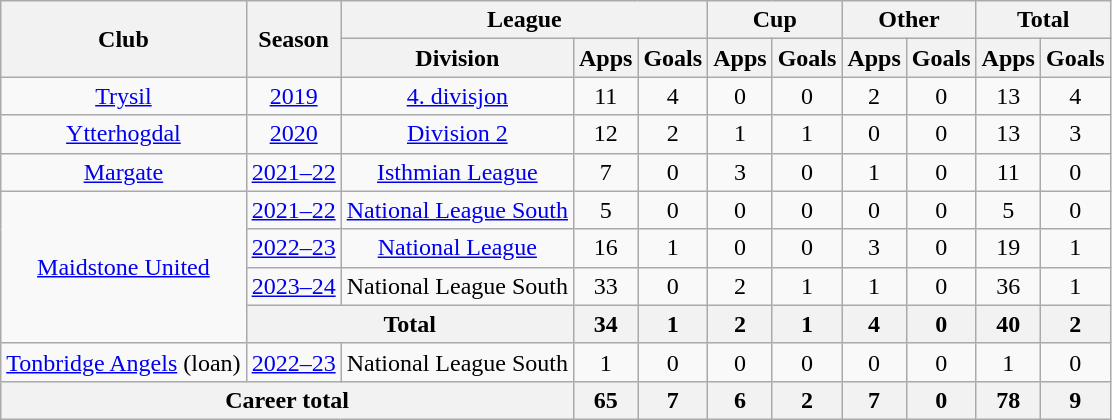<table class=wikitable style=text-align:center>
<tr>
<th rowspan="2">Club</th>
<th rowspan="2">Season</th>
<th colspan="3">League</th>
<th colspan="2">Cup</th>
<th colspan="2">Other</th>
<th colspan="2">Total</th>
</tr>
<tr>
<th>Division</th>
<th>Apps</th>
<th>Goals</th>
<th>Apps</th>
<th>Goals</th>
<th>Apps</th>
<th>Goals</th>
<th>Apps</th>
<th>Goals</th>
</tr>
<tr>
<td><a href='#'>Trysil</a></td>
<td><a href='#'>2019</a></td>
<td><a href='#'>4. divisjon</a></td>
<td>11</td>
<td>4</td>
<td>0</td>
<td>0</td>
<td>2</td>
<td>0</td>
<td>13</td>
<td>4</td>
</tr>
<tr>
<td><a href='#'>Ytterhogdal</a></td>
<td><a href='#'>2020</a></td>
<td><a href='#'>Division 2</a></td>
<td>12</td>
<td>2</td>
<td>1</td>
<td>1</td>
<td>0</td>
<td>0</td>
<td>13</td>
<td>3</td>
</tr>
<tr>
<td><a href='#'>Margate</a></td>
<td><a href='#'>2021–22</a></td>
<td><a href='#'>Isthmian League</a></td>
<td>7</td>
<td>0</td>
<td>3</td>
<td>0</td>
<td>1</td>
<td>0</td>
<td>11</td>
<td>0</td>
</tr>
<tr>
<td rowspan="4"><a href='#'>Maidstone United</a></td>
<td><a href='#'>2021–22</a></td>
<td><a href='#'>National League South</a></td>
<td>5</td>
<td>0</td>
<td>0</td>
<td>0</td>
<td>0</td>
<td>0</td>
<td>5</td>
<td>0</td>
</tr>
<tr>
<td><a href='#'>2022–23</a></td>
<td><a href='#'>National League</a></td>
<td>16</td>
<td>1</td>
<td>0</td>
<td>0</td>
<td>3</td>
<td>0</td>
<td>19</td>
<td>1</td>
</tr>
<tr>
<td><a href='#'>2023–24</a></td>
<td>National League South</td>
<td>33</td>
<td>0</td>
<td>2</td>
<td>1</td>
<td>1</td>
<td>0</td>
<td>36</td>
<td>1</td>
</tr>
<tr>
<th colspan="2">Total</th>
<th>34</th>
<th>1</th>
<th>2</th>
<th>1</th>
<th>4</th>
<th>0</th>
<th>40</th>
<th>2</th>
</tr>
<tr>
<td><a href='#'>Tonbridge Angels</a> (loan)</td>
<td><a href='#'>2022–23</a></td>
<td>National League South</td>
<td>1</td>
<td>0</td>
<td>0</td>
<td>0</td>
<td>0</td>
<td>0</td>
<td>1</td>
<td>0</td>
</tr>
<tr>
<th colspan="3">Career total</th>
<th>65</th>
<th>7</th>
<th>6</th>
<th>2</th>
<th>7</th>
<th>0</th>
<th>78</th>
<th>9</th>
</tr>
</table>
